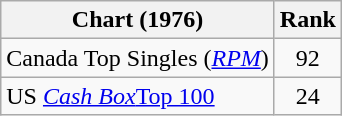<table class="wikitable">
<tr>
<th align="left">Chart (1976)</th>
<th style="text-align:center;">Rank</th>
</tr>
<tr>
<td>Canada Top Singles (<em><a href='#'>RPM</a></em>) </td>
<td style="text-align:center;">92</td>
</tr>
<tr>
<td>US <a href='#'><em>Cash Box</em>Top 100</a></td>
<td style="text-align:center;">24</td>
</tr>
</table>
